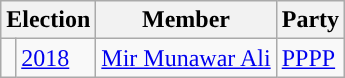<table class="wikitable">
<tr>
<th colspan="2">Election</th>
<th>Member</th>
<th>Party</th>
</tr>
<tr>
<td style="background-color: "></td>
<td><a href='#'>2018</a></td>
<td><a href='#'>Mir Munawar Ali</a></td>
<td><a href='#'>PPPP</a></td>
</tr>
</table>
